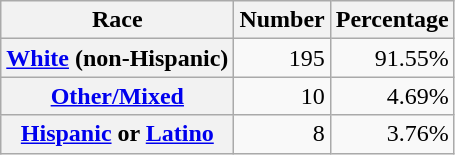<table class="wikitable" style="text-align:right">
<tr>
<th scope="col">Race</th>
<th scope="col">Number</th>
<th scope="col">Percentage</th>
</tr>
<tr>
<th scope="row"><a href='#'>White</a> (non-Hispanic)</th>
<td>195</td>
<td>91.55%</td>
</tr>
<tr>
<th scope="row"><a href='#'>Other/Mixed</a></th>
<td>10</td>
<td>4.69%</td>
</tr>
<tr>
<th scope="row"><a href='#'>Hispanic</a> or <a href='#'>Latino</a></th>
<td>8</td>
<td>3.76%</td>
</tr>
</table>
